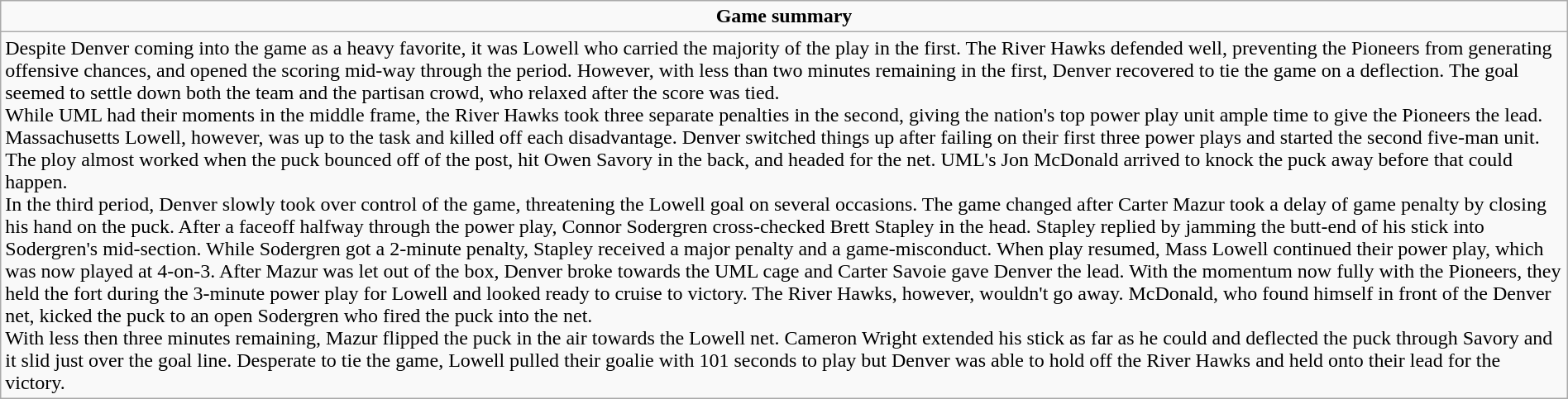<table role="presentation" class="wikitable mw-collapsible autocollapse" width=100%>
<tr>
<td align=center><strong>Game summary</strong></td>
</tr>
<tr>
<td>Despite Denver coming into the game as a heavy favorite, it was Lowell who carried the majority of the play in the first. The River Hawks defended well, preventing the Pioneers from generating offensive chances, and opened the scoring mid-way through the period. However, with less than two minutes remaining in the first, Denver recovered to tie the game on a deflection. The goal seemed to settle down both the team and the partisan crowd, who relaxed after the score was tied.<br>While UML had their moments in the middle frame, the River Hawks took three separate penalties in the second, giving the nation's top power play unit ample time to give the Pioneers the lead. Massachusetts Lowell, however, was up to the task and killed off each disadvantage. Denver switched things up after failing on their first three power plays and started the second five-man unit. The ploy almost worked when the puck bounced off of the post, hit Owen Savory in the back, and headed for the net. UML's Jon McDonald arrived to knock the puck away before that could happen.<br>In the third period, Denver slowly took over control of the game, threatening the Lowell goal on several occasions. The game changed after Carter Mazur took a delay of game penalty by closing his hand on the puck. After a faceoff halfway through the power play, Connor Sodergren cross-checked Brett Stapley in the head. Stapley replied by jamming the butt-end of his stick into Sodergren's mid-section. While Sodergren got a 2-minute penalty, Stapley received a major penalty and a game-misconduct. When play resumed, Mass Lowell continued their power play, which was now played at 4-on-3. After Mazur was let out of the box, Denver broke towards the UML cage and Carter Savoie gave Denver the lead. With the momentum now fully with the Pioneers, they held the fort during the 3-minute power play for Lowell and looked ready to cruise to victory. The River Hawks, however, wouldn't go away. McDonald, who found himself in front of the Denver net, kicked the puck to an open Sodergren who fired the puck into the net.<br>With less then three minutes remaining, Mazur flipped the puck in the air towards the Lowell net. Cameron Wright extended his stick as far as he could and deflected the puck through Savory and it slid just over the goal line. Desperate to tie the game, Lowell pulled their goalie with 101 seconds to play but Denver was able to hold off the River Hawks and held onto their lead for the victory.</td>
</tr>
</table>
